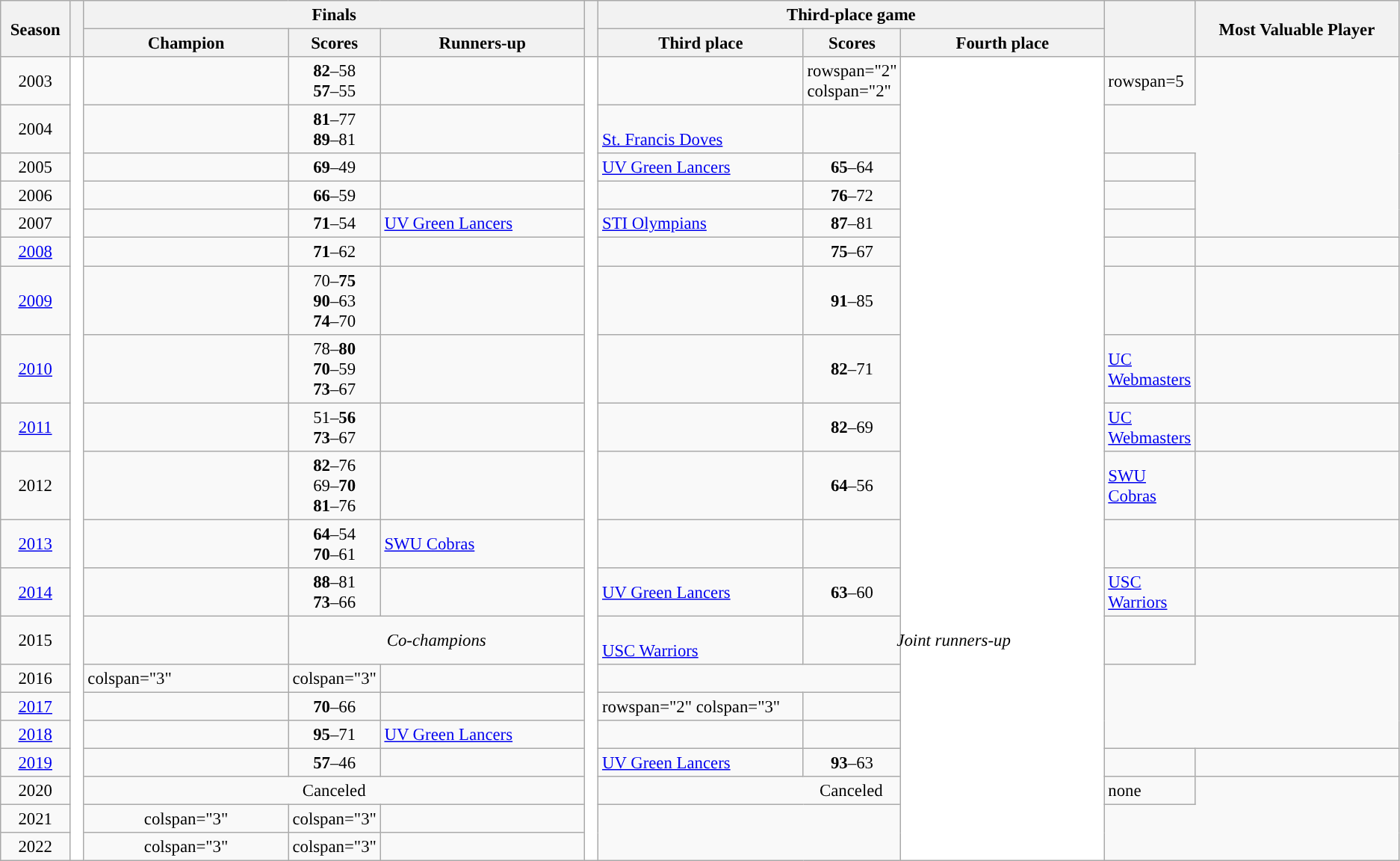<table class="wikitable" style="text-align:left; font-size:95%;">
<tr>
<th width=5% rowspan=2>Season</th>
<th width=1% rowspan=2></th>
<th colspan=3>Finals</th>
<th width=1% rowspan=2></th>
<th colspan=3>Third-place game</th>
<th width=1% rowspan=2></th>
<th width=15% rowspan=2>Most Valuable Player</th>
</tr>
<tr>
<th width=15%>Champion</th>
<th width=6%>Scores</th>
<th width=15%>Runners-up</th>
<th width=15%>Third place</th>
<th width=6%>Scores</th>
<th width=15%>Fourth place</th>
</tr>
<tr>
<td align="center">2003</td>
<td rowspan="20" style="background-color:white;"></td>
<td> </td>
<td align="center"><strong>82</strong>–58<br><strong>57</strong>–55</td>
<td> </td>
<td rowspan="20" style="background-color:white;"></td>
<td> </td>
<td>rowspan="2" colspan="2" </td>
<td rowspan="20" style="background-color:white;"></td>
<td>rowspan=5 </td>
</tr>
<tr>
<td align="center">2004</td>
<td> </td>
<td align="center"><strong>81</strong>–77<br><strong>89</strong>–81</td>
<td> </td>
<td> <br> <a href='#'>St. Francis Doves</a> </td>
</tr>
<tr>
<td align="center">2005</td>
<td> </td>
<td align="center"><strong>69</strong>–49</td>
<td> </td>
<td><a href='#'>UV Green Lancers</a> </td>
<td align="center"><strong>65</strong>–64</td>
<td> </td>
</tr>
<tr>
<td align="center">2006</td>
<td> </td>
<td align="center"><strong>66</strong>–59</td>
<td> </td>
<td> </td>
<td align="center"><strong>76</strong>–72</td>
<td> </td>
</tr>
<tr>
<td align="center">2007</td>
<td> </td>
<td align="center"><strong>71</strong>–54</td>
<td><a href='#'>UV Green Lancers</a> </td>
<td><a href='#'>STI Olympians</a> </td>
<td align="center"><strong>87</strong>–81 </td>
<td> </td>
</tr>
<tr>
<td align="center"><a href='#'>2008</a></td>
<td> </td>
<td align="center"><strong>71</strong>–62</td>
<td> </td>
<td> </td>
<td align="center"><strong>75</strong>–67</td>
<td> </td>
<td></td>
</tr>
<tr>
<td align="center"><a href='#'>2009</a></td>
<td> </td>
<td align="center">70–<strong>75</strong><br><strong>90</strong>–63<br><strong>74</strong>–70</td>
<td> </td>
<td> </td>
<td align="center"><strong>91</strong>–85</td>
<td> </td>
<td></td>
</tr>
<tr>
<td align="center"><a href='#'>2010</a></td>
<td> </td>
<td align="center">78–<strong>80</strong><br><strong>70</strong>–59<br><strong>73</strong>–67</td>
<td> </td>
<td> </td>
<td align="center"><strong>82</strong>–71</td>
<td><a href='#'>UC Webmasters</a> </td>
<td></td>
</tr>
<tr>
<td align="center"><a href='#'>2011</a></td>
<td> </td>
<td align="center">51–<strong>56</strong><br><strong>73</strong>–67</td>
<td> </td>
<td> </td>
<td align="center"><strong>82</strong>–69</td>
<td><a href='#'>UC Webmasters</a> </td>
<td></td>
</tr>
<tr>
<td align="center">2012</td>
<td> </td>
<td align="center"><strong>82</strong>–76<br>69–<strong>70</strong><br><strong>81</strong>–76</td>
<td> </td>
<td> </td>
<td align="center"><strong>64</strong>–56</td>
<td><a href='#'>SWU Cobras</a> </td>
<td></td>
</tr>
<tr>
<td align="center"><a href='#'>2013</a></td>
<td> </td>
<td align="center"><strong>64</strong>–54<br><strong>70</strong>–61</td>
<td><a href='#'>SWU Cobras</a> </td>
<td> </td>
<td align="center"></td>
<td> </td>
<td></td>
</tr>
<tr>
<td align="center"><a href='#'>2014</a></td>
<td> </td>
<td align="center"><strong>88</strong>–81<br><strong>73</strong>–66</td>
<td> </td>
<td><a href='#'>UV Green Lancers</a> </td>
<td align="center"><strong>63</strong>–60</td>
<td><a href='#'>USC Warriors</a> </td>
<td></td>
</tr>
<tr>
<td align="center">2015</td>
<td>  <br>  </td>
<td align="center" colspan="2"><em>Co-champions</em></td>
<td> <br><a href='#'>USC Warriors</a> </td>
<td align="center" colspan="2"><em>Joint runners-up</em></td>
<td></td>
</tr>
<tr>
<td align="center">2016</td>
<td>colspan="3" </td>
<td>colspan="3" </td>
<td></td>
</tr>
<tr>
<td align="center"><a href='#'>2017</a></td>
<td> </td>
<td align="center"><strong>70</strong>–66</td>
<td> </td>
<td>rowspan="2" colspan="3" </td>
<td></td>
</tr>
<tr>
<td align="center"><a href='#'>2018</a></td>
<td> </td>
<td align="center"><strong>95</strong>–71</td>
<td><a href='#'>UV Green Lancers</a> </td>
<td></td>
</tr>
<tr>
<td align="center"><a href='#'>2019</a></td>
<td> </td>
<td align="center"><strong>57</strong>–46</td>
<td> </td>
<td><a href='#'>UV Green Lancers</a> </td>
<td align="center"><strong>93</strong>–63</td>
<td> </td>
<td></td>
</tr>
<tr align="center"|>
<td>2020</td>
<td colspan="3">Canceled</td>
<td colspan="3">Canceled</td>
<td align=left>none</td>
</tr>
<tr align="center"|>
<td>2021</td>
<td>colspan="3" </td>
<td>colspan="3" </td>
<td></td>
</tr>
<tr align="center"|>
<td>2022</td>
<td>colspan="3" </td>
<td>colspan="3" </td>
<td></td>
</tr>
</table>
